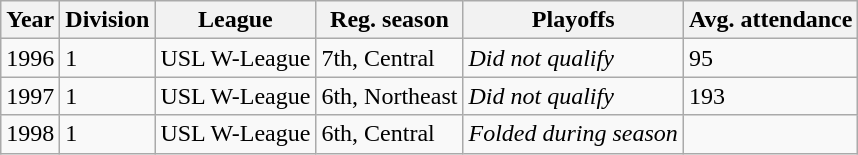<table class="wikitable">
<tr>
<th>Year</th>
<th>Division</th>
<th>League</th>
<th>Reg. season</th>
<th>Playoffs</th>
<th>Avg. attendance</th>
</tr>
<tr>
<td>1996</td>
<td>1</td>
<td>USL W-League</td>
<td>7th, Central</td>
<td><em>Did not qualify</em></td>
<td>95</td>
</tr>
<tr>
<td>1997</td>
<td>1</td>
<td>USL W-League</td>
<td>6th, Northeast</td>
<td><em>Did not qualify</em></td>
<td>193</td>
</tr>
<tr>
<td>1998</td>
<td>1</td>
<td>USL W-League</td>
<td>6th, Central</td>
<td><em>Folded during season</em></td>
<td></td>
</tr>
</table>
